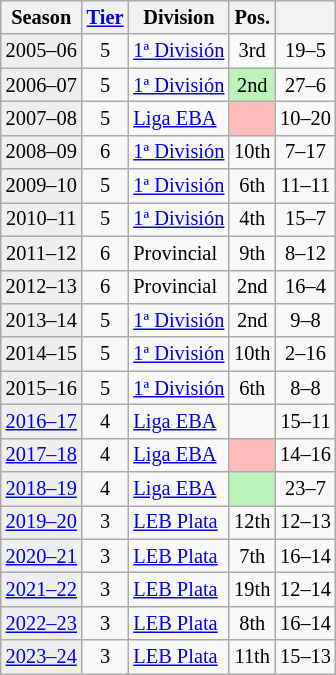<table class="wikitable" style="font-size:85%; text-align:center">
<tr>
<th>Season</th>
<th><a href='#'>Tier</a></th>
<th>Division</th>
<th>Pos.</th>
<th></th>
</tr>
<tr>
<td style="background-color:#efefef">2005–06</td>
<td>5</td>
<td style="text-align:left"><a href='#'>1ª División</a></td>
<td>3rd</td>
<td>19–5</td>
</tr>
<tr>
<td style="background-color:#efefef">2006–07</td>
<td>5</td>
<td style="text-align:left"><a href='#'>1ª División</a></td>
<td style="background-color:#BBF3BB">2nd</td>
<td>27–6</td>
</tr>
<tr>
<td style="background-color:#efefef">2007–08</td>
<td>5</td>
<td style="text-align:left"><a href='#'>Liga EBA</a></td>
<td style="background-color:#FFBBBB"></td>
<td>10–20</td>
</tr>
<tr>
<td style="background-color:#efefef">2008–09</td>
<td>6</td>
<td style="text-align:left"><a href='#'>1ª División</a></td>
<td>10th</td>
<td>7–17</td>
</tr>
<tr>
<td style="background-color:#efefef">2009–10</td>
<td>5</td>
<td style="text-align:left"><a href='#'>1ª División</a></td>
<td>6th</td>
<td>11–11</td>
</tr>
<tr>
<td style="background-color:#efefef">2010–11</td>
<td>5</td>
<td style="text-align:left"><a href='#'>1ª División</a></td>
<td>4th</td>
<td>15–7</td>
</tr>
<tr>
<td style="background-color:#efefef">2011–12</td>
<td>6</td>
<td style="text-align:left">Provincial</td>
<td>9th</td>
<td>8–12</td>
</tr>
<tr>
<td style="background-color:#efefef">2012–13</td>
<td>6</td>
<td style="text-align:left">Provincial</td>
<td>2nd</td>
<td>16–4</td>
</tr>
<tr>
<td style="background-color:#efefef">2013–14</td>
<td>5</td>
<td style="text-align:left"><a href='#'>1ª División</a></td>
<td>2nd</td>
<td>9–8</td>
</tr>
<tr>
<td style="background-color:#efefef">2014–15</td>
<td>5</td>
<td style="text-align:left"><a href='#'>1ª División</a></td>
<td>10th</td>
<td>2–16</td>
</tr>
<tr>
<td style="background-color:#efefef">2015–16</td>
<td>5</td>
<td style="text-align:left"><a href='#'>1ª División</a></td>
<td>6th</td>
<td>8–8</td>
</tr>
<tr>
<td style="background-color:#efefef"><a href='#'>2016–17</a></td>
<td>4</td>
<td style="text-align:left"><a href='#'>Liga EBA</a></td>
<td></td>
<td>15–11</td>
</tr>
<tr>
<td style="background-color:#efefef"><a href='#'>2017–18</a></td>
<td>4</td>
<td style="text-align:left"><a href='#'>Liga EBA</a></td>
<td style="background-color:#FFBBBB"></td>
<td>14–16</td>
</tr>
<tr>
<td style="background-color:#efefef"><a href='#'>2018–19</a></td>
<td>4</td>
<td style="text-align:left"><a href='#'>Liga EBA</a></td>
<td style="background-color:#BBF3BB"></td>
<td>23–7</td>
</tr>
<tr>
<td style="background-color:#efefef"><a href='#'>2019–20</a></td>
<td>3</td>
<td style="text-align:left"><a href='#'>LEB Plata</a></td>
<td>12th</td>
<td>12–13</td>
</tr>
<tr>
<td style="background-color:#efefef"><a href='#'>2020–21</a></td>
<td>3</td>
<td style="text-align:left"><a href='#'>LEB Plata</a></td>
<td>7th</td>
<td>16–14</td>
</tr>
<tr>
<td style="background-color:#efefef"><a href='#'>2021–22</a></td>
<td>3</td>
<td style="text-align:left"><a href='#'>LEB Plata</a></td>
<td>19th</td>
<td>12–14</td>
</tr>
<tr>
<td style="background-color:#efefef"><a href='#'>2022–23</a></td>
<td>3</td>
<td style="text-align:left"><a href='#'>LEB Plata</a></td>
<td>8th</td>
<td>16–14</td>
</tr>
<tr>
<td style="background-color:#efefef"><a href='#'>2023–24</a></td>
<td>3</td>
<td style="text-align:left"><a href='#'>LEB Plata</a></td>
<td>11th</td>
<td>15–13</td>
</tr>
</table>
